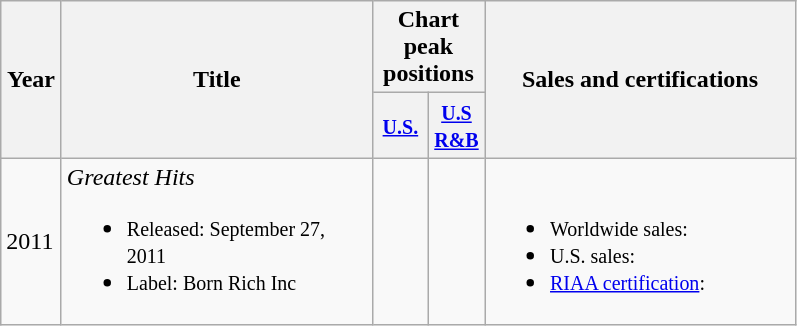<table class="wikitable">
<tr>
<th rowspan="2" width="33">Year</th>
<th rowspan="2" width="200">Title</th>
<th colspan="2">Chart peak positions</th>
<th width="200" rowspan="2">Sales and certifications</th>
</tr>
<tr>
<th width="30"><small><a href='#'>U.S.</a></small></th>
<th width="30"><small><a href='#'>U.S R&B</a></small></th>
</tr>
<tr>
<td>2011</td>
<td><em>Greatest Hits</em><br><ul><li><small>Released: September 27, 2011</small></li><li><small>Label: Born Rich Inc</small></li></ul></td>
<td align="center"></td>
<td align="center"></td>
<td align="left"><br><ul><li><small>Worldwide sales:</small></li><li><small>U.S. sales:</small></li><li><small><a href='#'>RIAA certification</a>:</small></li></ul></td>
</tr>
</table>
